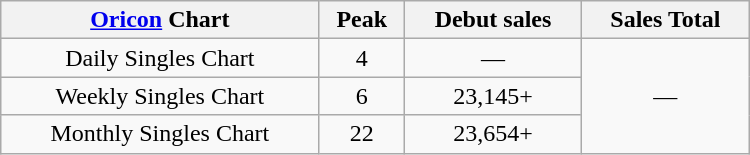<table class="wikitable" style="width:500px;">
<tr>
<th style="text-align:center;"><a href='#'>Oricon</a> Chart</th>
<th style="text-align:center;">Peak</th>
<th style="text-align:center;">Debut sales</th>
<th style="text-align:center;">Sales Total</th>
</tr>
<tr>
<td align="center">Daily Singles Chart</td>
<td style="text-align:center;">4</td>
<td style="text-align:center;" rowspan="1">—</td>
<td style="text-align:center;" rowspan="4">—</td>
</tr>
<tr>
<td align="center">Weekly Singles Chart</td>
<td style="text-align:center;">6</td>
<td style="text-align:center;" rowspan="1">23,145+</td>
</tr>
<tr>
<td align="center">Monthly Singles Chart</td>
<td style="text-align:center;">22</td>
<td style="text-align:center;" rowspan="1">23,654+</td>
</tr>
</table>
